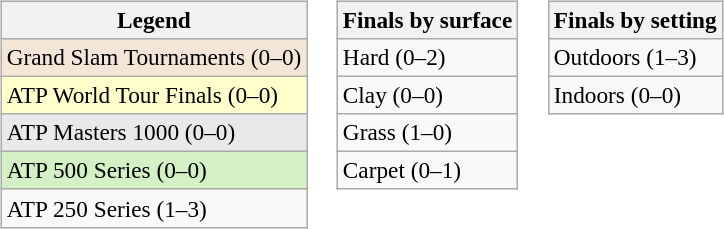<table>
<tr valign=top>
<td><br><table class=wikitable style=font-size:97%>
<tr>
<th>Legend</th>
</tr>
<tr style="background:#f3e6d7;">
<td>Grand Slam Tournaments (0–0)</td>
</tr>
<tr style="background:#ffc;">
<td>ATP World Tour Finals (0–0)</td>
</tr>
<tr style="background:#e9e9e9;">
<td>ATP Masters 1000 (0–0)</td>
</tr>
<tr style="background:#d4f1c5;">
<td>ATP 500 Series (0–0)</td>
</tr>
<tr>
<td>ATP 250 Series (1–3)</td>
</tr>
</table>
</td>
<td><br><table class=wikitable style=font-size:97%>
<tr>
<th>Finals by surface</th>
</tr>
<tr>
<td>Hard (0–2)</td>
</tr>
<tr>
<td>Clay (0–0)</td>
</tr>
<tr>
<td>Grass (1–0)</td>
</tr>
<tr>
<td>Carpet (0–1)</td>
</tr>
</table>
</td>
<td><br><table class=wikitable style=font-size:97%>
<tr>
<th>Finals by setting</th>
</tr>
<tr>
<td>Outdoors (1–3)</td>
</tr>
<tr>
<td>Indoors (0–0)</td>
</tr>
</table>
</td>
</tr>
</table>
